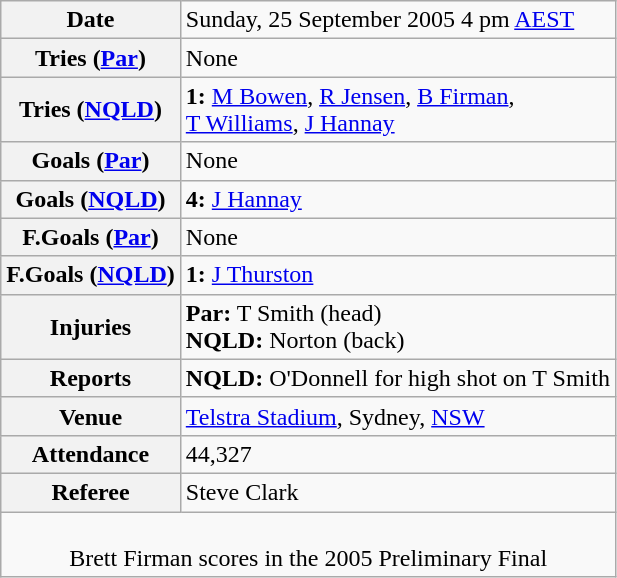<table class="wikitable">
<tr>
<th>Date</th>
<td>Sunday, 25 September 2005 4 pm <a href='#'>AEST</a></td>
</tr>
<tr>
<th>Tries (<a href='#'>Par</a>)</th>
<td>None</td>
</tr>
<tr>
<th>Tries (<a href='#'>NQLD</a>)</th>
<td><strong>1:</strong> <a href='#'>M Bowen</a>, <a href='#'>R Jensen</a>, <a href='#'>B Firman</a>, <br><a href='#'>T Williams</a>, <a href='#'>J Hannay</a></td>
</tr>
<tr>
<th>Goals (<a href='#'>Par</a>)</th>
<td>None</td>
</tr>
<tr>
<th>Goals (<a href='#'>NQLD</a>)</th>
<td><strong>4:</strong> <a href='#'>J Hannay</a></td>
</tr>
<tr>
<th>F.Goals (<a href='#'>Par</a>)</th>
<td>None</td>
</tr>
<tr>
<th>F.Goals (<a href='#'>NQLD</a>)</th>
<td><strong>1:</strong> <a href='#'>J Thurston</a></td>
</tr>
<tr>
<th>Injuries</th>
<td><strong>Par:</strong> T Smith (head)<br><strong>NQLD:</strong> Norton (back)</td>
</tr>
<tr>
<th>Reports</th>
<td><strong>NQLD:</strong> O'Donnell for high shot on T Smith</td>
</tr>
<tr>
<th>Venue</th>
<td><a href='#'>Telstra Stadium</a>, Sydney, <a href='#'>NSW</a></td>
</tr>
<tr>
<th>Attendance</th>
<td>44,327</td>
</tr>
<tr>
<th>Referee</th>
<td>Steve Clark</td>
</tr>
<tr>
<td align="center" colspan=2><br>Brett Firman scores in the 2005 Preliminary Final</td>
</tr>
</table>
